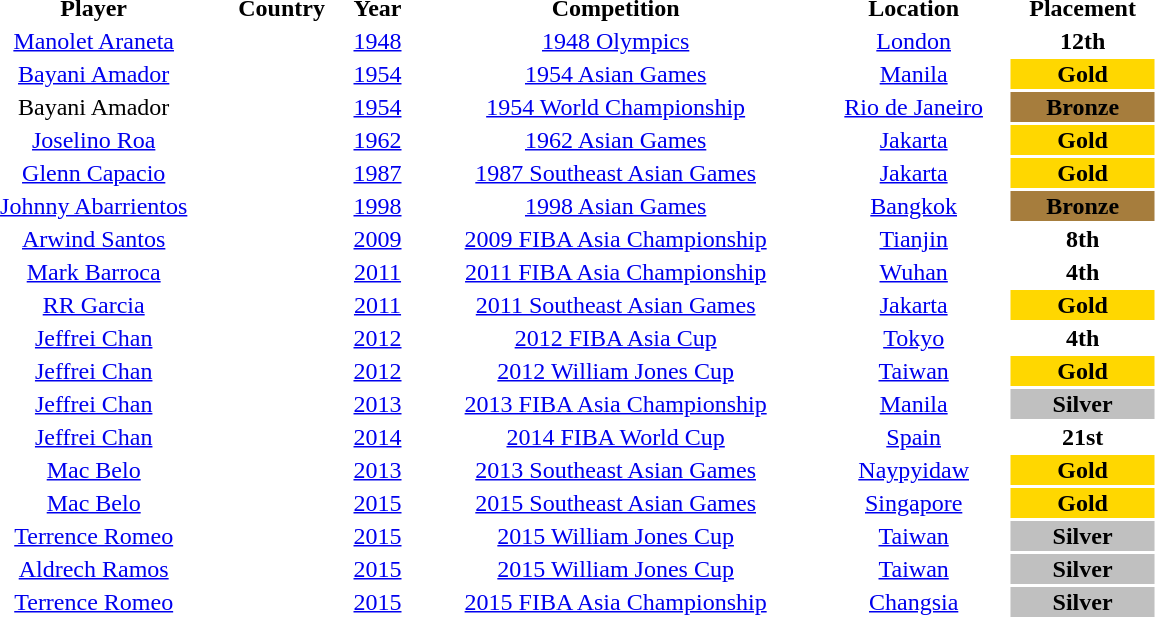<table class="toccolours" style="text-align:center; width:800px;">
<tr>
<th>Player</th>
<th>Country</th>
<th>Year</th>
<th>Competition</th>
<th>Location</th>
<th>Placement</th>
</tr>
<tr>
<td><a href='#'>Manolet Araneta</a></td>
<td></td>
<td><a href='#'>1948</a></td>
<td><a href='#'>1948 Olympics</a></td>
<td><a href='#'>London</a></td>
<td><strong>12th</strong></td>
</tr>
<tr>
<td><a href='#'>Bayani Amador</a></td>
<td></td>
<td><a href='#'>1954</a></td>
<td><a href='#'>1954 Asian Games</a></td>
<td><a href='#'>Manila</a></td>
<td style="background:gold;"><strong>Gold</strong></td>
<td></td>
</tr>
<tr>
<td>Bayani Amador</td>
<td></td>
<td><a href='#'>1954</a></td>
<td><a href='#'>1954 World Championship</a></td>
<td><a href='#'>Rio de Janeiro</a></td>
<td style="background:#a67d3d;"><strong>Bronze</strong></td>
<td></td>
</tr>
<tr>
<td><a href='#'>Joselino Roa</a></td>
<td></td>
<td><a href='#'>1962</a></td>
<td><a href='#'>1962 Asian Games</a></td>
<td><a href='#'>Jakarta</a></td>
<td style="background:gold;"><strong>Gold</strong></td>
<td></td>
</tr>
<tr>
<td><a href='#'>Glenn Capacio</a></td>
<td></td>
<td><a href='#'>1987</a></td>
<td><a href='#'>1987 Southeast Asian Games</a></td>
<td><a href='#'>Jakarta</a></td>
<td style="background:gold;"><strong>Gold</strong></td>
<td></td>
</tr>
<tr>
<td><a href='#'>Johnny Abarrientos</a></td>
<td></td>
<td><a href='#'>1998</a></td>
<td><a href='#'>1998 Asian Games</a></td>
<td><a href='#'>Bangkok</a></td>
<td style="background:#a67d3d;"><strong>Bronze</strong></td>
<td></td>
</tr>
<tr>
<td><a href='#'>Arwind Santos</a></td>
<td></td>
<td><a href='#'>2009</a></td>
<td><a href='#'>2009 FIBA Asia Championship</a></td>
<td><a href='#'>Tianjin</a></td>
<td><strong>8th</strong></td>
<td></td>
</tr>
<tr>
<td><a href='#'>Mark Barroca</a></td>
<td></td>
<td><a href='#'>2011</a></td>
<td><a href='#'>2011 FIBA Asia Championship</a></td>
<td><a href='#'>Wuhan</a></td>
<td><strong>4th</strong></td>
<td></td>
</tr>
<tr>
<td><a href='#'>RR Garcia</a></td>
<td></td>
<td><a href='#'>2011</a></td>
<td><a href='#'>2011 Southeast Asian Games</a></td>
<td><a href='#'>Jakarta</a></td>
<td style="background:gold;"><strong>Gold</strong></td>
<td></td>
</tr>
<tr>
<td><a href='#'>Jeffrei Chan</a></td>
<td></td>
<td><a href='#'>2012</a></td>
<td><a href='#'>2012 FIBA Asia Cup</a></td>
<td><a href='#'>Tokyo</a></td>
<td><strong>4th</strong></td>
<td></td>
</tr>
<tr align=center>
<td><a href='#'>Jeffrei Chan</a></td>
<td></td>
<td><a href='#'>2012</a></td>
<td><a href='#'>2012 William Jones Cup</a></td>
<td><a href='#'>Taiwan</a></td>
<td style="background:gold;"><strong>Gold</strong></td>
<td></td>
</tr>
<tr>
<td><a href='#'>Jeffrei Chan</a></td>
<td></td>
<td><a href='#'>2013</a></td>
<td><a href='#'>2013 FIBA Asia Championship</a></td>
<td><a href='#'>Manila</a></td>
<td style="background:silver;"><strong>Silver</strong></td>
<td></td>
</tr>
<tr>
<td><a href='#'>Jeffrei Chan</a></td>
<td></td>
<td><a href='#'>2014</a></td>
<td><a href='#'>2014 FIBA World Cup</a></td>
<td><a href='#'>Spain</a></td>
<td style="background:white;"><strong>21st</strong></td>
<td></td>
</tr>
<tr>
<td><a href='#'>Mac Belo</a></td>
<td></td>
<td><a href='#'>2013</a></td>
<td><a href='#'>2013 Southeast Asian Games</a></td>
<td><a href='#'>Naypyidaw</a></td>
<td style="background:gold;"><strong>Gold</strong></td>
<td></td>
</tr>
<tr>
<td><a href='#'>Mac Belo</a></td>
<td></td>
<td><a href='#'>2015</a></td>
<td><a href='#'>2015 Southeast Asian Games</a></td>
<td><a href='#'>Singapore</a></td>
<td style="background:gold;"><strong>Gold</strong></td>
<td></td>
</tr>
<tr>
<td><a href='#'>Terrence Romeo</a></td>
<td></td>
<td><a href='#'>2015</a></td>
<td><a href='#'>2015 William Jones Cup</a></td>
<td><a href='#'>Taiwan</a></td>
<td style="background:silver;"><strong>Silver</strong></td>
<td></td>
</tr>
<tr>
<td><a href='#'>Aldrech Ramos</a></td>
<td></td>
<td><a href='#'>2015</a></td>
<td><a href='#'>2015 William Jones Cup</a></td>
<td><a href='#'>Taiwan</a></td>
<td style="background:silver;"><strong>Silver</strong></td>
<td></td>
</tr>
<tr>
<td><a href='#'>Terrence Romeo</a></td>
<td></td>
<td><a href='#'>2015</a></td>
<td><a href='#'>2015 FIBA Asia Championship</a></td>
<td><a href='#'>Changsia</a></td>
<td style="background:silver;"><strong>Silver</strong></td>
<td></td>
</tr>
<tr>
</tr>
</table>
